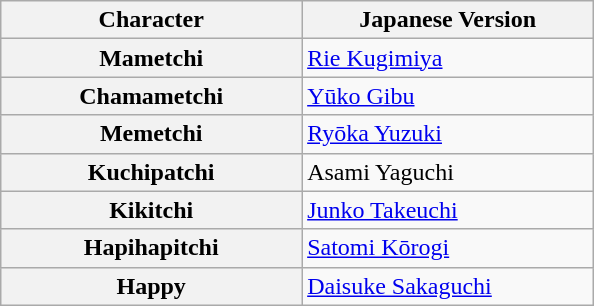<table class="wikitable">
<tr>
<th width="34%">Character</th>
<th width="33%">Japanese Version</th>
</tr>
<tr>
<th>Mametchi</th>
<td><a href='#'>Rie Kugimiya</a></td>
</tr>
<tr>
<th>Chamametchi</th>
<td><a href='#'>Yūko Gibu</a></td>
</tr>
<tr>
<th>Memetchi</th>
<td><a href='#'>Ryōka Yuzuki</a></td>
</tr>
<tr>
<th>Kuchipatchi</th>
<td>Asami Yaguchi</td>
</tr>
<tr>
<th>Kikitchi</th>
<td><a href='#'>Junko Takeuchi</a></td>
</tr>
<tr>
<th>Hapihapitchi</th>
<td><a href='#'>Satomi Kōrogi</a></td>
</tr>
<tr>
<th>Happy</th>
<td><a href='#'>Daisuke Sakaguchi</a></td>
</tr>
</table>
